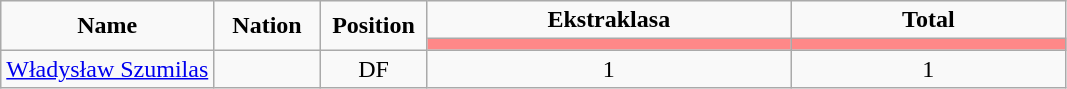<table class="wikitable" style="font-size: 100%; text-align: center;">
<tr>
<td rowspan="2" width="20%" align="center"><strong>Name</strong></td>
<td rowspan="2" width="10%" align="center"><strong>Nation</strong></td>
<td rowspan="2" width="10%" align="center"><strong>Position</strong></td>
<td colspan="1" align="center"><strong>Ekstraklasa</strong></td>
<td colspan="1" align="center"><strong>Total</strong></td>
</tr>
<tr>
<th width=60 style="background: #FF8888"></th>
<th width=60 style="background: #FF8888"></th>
</tr>
<tr>
<td><a href='#'>Władysław Szumilas</a></td>
<td></td>
<td>DF</td>
<td>1</td>
<td>1</td>
</tr>
</table>
